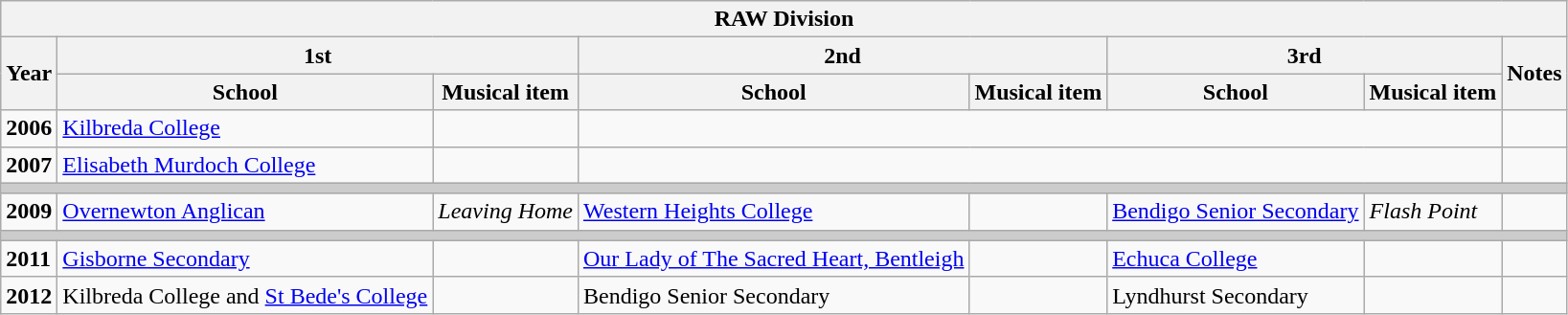<table class="wikitable sortable">
<tr>
<th colspan=8>RAW Division</th>
</tr>
<tr>
<th rowspan=2>Year</th>
<th colspan=2>1st</th>
<th colspan=2>2nd</th>
<th colspan=2>3rd</th>
<th rowspan=2>Notes</th>
</tr>
<tr>
<th>School</th>
<th>Musical item</th>
<th>School</th>
<th>Musical item</th>
<th>School</th>
<th>Musical item</th>
</tr>
<tr>
<td><strong>2006</strong></td>
<td><a href='#'>Kilbreda College</a></td>
<td></td>
<td colspan=4></td>
<td></td>
</tr>
<tr>
<td><strong>2007</strong></td>
<td><a href='#'>Elisabeth Murdoch College</a></td>
<td></td>
<td colspan=4></td>
<td></td>
</tr>
<tr>
<th colspan=8 style="background: #cccccc;"></th>
</tr>
<tr>
<td><strong>2009</strong></td>
<td><a href='#'>Overnewton Anglican</a></td>
<td><em>Leaving Home</em></td>
<td><a href='#'>Western Heights College</a></td>
<td></td>
<td><a href='#'>Bendigo Senior Secondary</a></td>
<td><em>Flash Point</em></td>
<td></td>
</tr>
<tr>
<th colspan=8 style="background: #cccccc;"></th>
</tr>
<tr>
<td><strong>2011</strong></td>
<td><a href='#'>Gisborne Secondary</a></td>
<td></td>
<td><a href='#'>Our Lady of The Sacred Heart, Bentleigh</a></td>
<td></td>
<td><a href='#'>Echuca College</a></td>
<td></td>
<td></td>
</tr>
<tr>
<td><strong>2012</strong></td>
<td>Kilbreda College and <a href='#'>St Bede's College</a></td>
<td></td>
<td>Bendigo Senior Secondary</td>
<td></td>
<td>Lyndhurst Secondary</td>
<td></td>
<td></td>
</tr>
</table>
